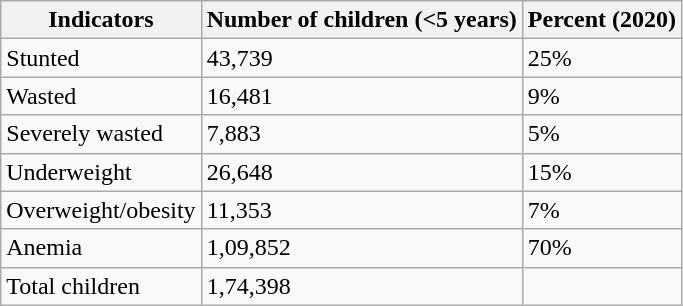<table class = "wikitable sortable">
<tr>
<th>Indicators</th>
<th>Number of children (<5 years)</th>
<th>Percent (2020)</th>
</tr>
<tr>
<td>Stunted</td>
<td>43,739</td>
<td>25%</td>
</tr>
<tr>
<td>Wasted</td>
<td>16,481</td>
<td>9%</td>
</tr>
<tr>
<td>Severely wasted</td>
<td>7,883</td>
<td>5%</td>
</tr>
<tr>
<td>Underweight</td>
<td>26,648</td>
<td>15%</td>
</tr>
<tr>
<td>Overweight/obesity</td>
<td>11,353</td>
<td>7%</td>
</tr>
<tr>
<td>Anemia</td>
<td>1,09,852</td>
<td>70%</td>
</tr>
<tr>
<td>Total children</td>
<td>1,74,398</td>
<td></td>
</tr>
</table>
